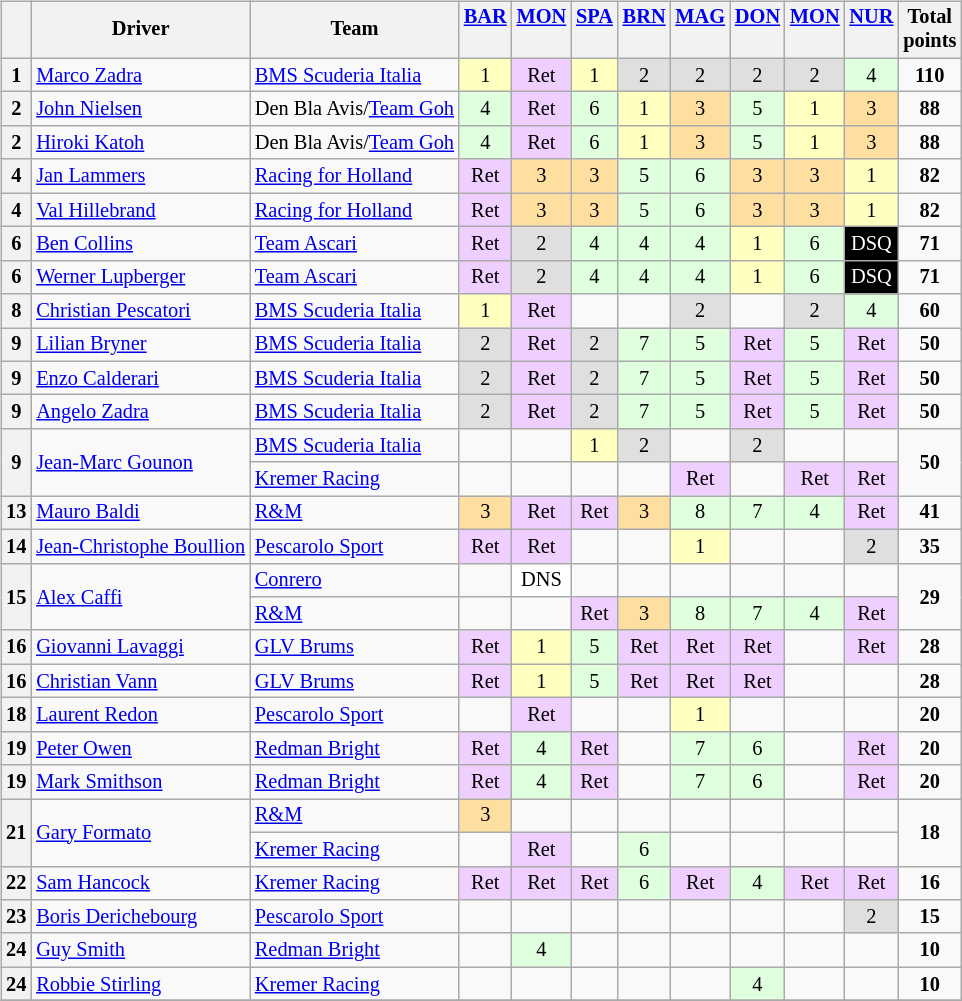<table>
<tr>
<td><br><table class="wikitable" style="font-size: 85%; text-align:center;">
<tr valign="top">
<th valign=middle></th>
<th valign=middle>Driver</th>
<th valign=middle>Team</th>
<th><a href='#'>BAR</a><br></th>
<th><a href='#'>MON</a><br></th>
<th><a href='#'>SPA</a><br></th>
<th><a href='#'>BRN</a><br></th>
<th><a href='#'>MAG</a><br></th>
<th><a href='#'>DON</a><br></th>
<th><a href='#'>MON</a><br></th>
<th><a href='#'>NUR</a><br></th>
<th valign=middle>Total<br>points</th>
</tr>
<tr>
<th>1</th>
<td align=left> <a href='#'>Marco Zadra</a></td>
<td align=left> <a href='#'>BMS Scuderia Italia</a></td>
<td style="background:#FFFFBF;">1</td>
<td style="background:#EFCFFF;">Ret</td>
<td style="background:#FFFFBF;">1</td>
<td style="background:#DFDFDF;">2</td>
<td style="background:#DFDFDF;">2</td>
<td style="background:#DFDFDF;">2</td>
<td style="background:#DFDFDF;">2</td>
<td style="background:#DFFFDF;">4</td>
<td><strong>110</strong></td>
</tr>
<tr>
<th>2</th>
<td align=left> <a href='#'>John Nielsen</a></td>
<td align=left> Den Bla Avis/<a href='#'>Team Goh</a></td>
<td style="background:#DFFFDF;">4</td>
<td style="background:#EFCFFF;">Ret</td>
<td style="background:#DFFFDF;">6</td>
<td style="background:#FFFFBF;">1</td>
<td style="background:#FFDF9F;">3</td>
<td style="background:#DFFFDF;">5</td>
<td style="background:#FFFFBF;">1</td>
<td style="background:#FFDF9F;">3</td>
<td><strong>88</strong></td>
</tr>
<tr>
<th>2</th>
<td align=left> <a href='#'>Hiroki Katoh</a></td>
<td align=left> Den Bla Avis/<a href='#'>Team Goh</a></td>
<td style="background:#DFFFDF;">4</td>
<td style="background:#EFCFFF;">Ret</td>
<td style="background:#DFFFDF;">6</td>
<td style="background:#FFFFBF;">1</td>
<td style="background:#FFDF9F;">3</td>
<td style="background:#DFFFDF;">5</td>
<td style="background:#FFFFBF;">1</td>
<td style="background:#FFDF9F;">3</td>
<td><strong>88</strong></td>
</tr>
<tr>
<th>4</th>
<td align=left> <a href='#'>Jan Lammers</a></td>
<td align=left> <a href='#'>Racing for Holland</a></td>
<td style="background:#EFCFFF;">Ret</td>
<td style="background:#FFDF9F;">3</td>
<td style="background:#FFDF9F;">3</td>
<td style="background:#DFFFDF;">5</td>
<td style="background:#DFFFDF;">6</td>
<td style="background:#FFDF9F;">3</td>
<td style="background:#FFDF9F;">3</td>
<td style="background:#FFFFBF;">1</td>
<td><strong>82</strong></td>
</tr>
<tr>
<th>4</th>
<td align=left> <a href='#'>Val Hillebrand</a></td>
<td align=left> <a href='#'>Racing for Holland</a></td>
<td style="background:#EFCFFF;">Ret</td>
<td style="background:#FFDF9F;">3</td>
<td style="background:#FFDF9F;">3</td>
<td style="background:#DFFFDF;">5</td>
<td style="background:#DFFFDF;">6</td>
<td style="background:#FFDF9F;">3</td>
<td style="background:#FFDF9F;">3</td>
<td style="background:#FFFFBF;">1</td>
<td><strong>82</strong></td>
</tr>
<tr>
<th>6</th>
<td align=left> <a href='#'>Ben Collins</a></td>
<td align=left> <a href='#'>Team Ascari</a></td>
<td style="background:#EFCFFF;">Ret</td>
<td style="background:#DFDFDF;">2</td>
<td style="background:#DFFFDF;">4</td>
<td style="background:#DFFFDF;">4</td>
<td style="background:#DFFFDF;">4</td>
<td style="background:#FFFFBF;">1</td>
<td style="background:#DFFFDF;">6</td>
<td style="background-color:#000000; color:white">DSQ</td>
<td><strong>71</strong></td>
</tr>
<tr>
<th>6</th>
<td align=left> <a href='#'>Werner Lupberger</a></td>
<td align=left> <a href='#'>Team Ascari</a></td>
<td style="background:#EFCFFF;">Ret</td>
<td style="background:#DFDFDF;">2</td>
<td style="background:#DFFFDF;">4</td>
<td style="background:#DFFFDF;">4</td>
<td style="background:#DFFFDF;">4</td>
<td style="background:#FFFFBF;">1</td>
<td style="background:#DFFFDF;">6</td>
<td style="background-color:#000000; color:white">DSQ</td>
<td><strong>71</strong></td>
</tr>
<tr>
<th>8</th>
<td align=left> <a href='#'>Christian Pescatori</a></td>
<td align=left> <a href='#'>BMS Scuderia Italia</a></td>
<td style="background:#FFFFBF;">1</td>
<td style="background:#EFCFFF;">Ret</td>
<td></td>
<td></td>
<td style="background:#DFDFDF;">2</td>
<td></td>
<td style="background:#DFDFDF;">2</td>
<td style="background:#DFFFDF;">4</td>
<td><strong>60</strong></td>
</tr>
<tr>
<th>9</th>
<td align=left> <a href='#'>Lilian Bryner</a></td>
<td align=left> <a href='#'>BMS Scuderia Italia</a></td>
<td style="background:#DFDFDF;">2</td>
<td style="background:#EFCFFF;">Ret</td>
<td style="background:#DFDFDF;">2</td>
<td style="background:#DFFFDF;">7</td>
<td style="background:#DFFFDF;">5</td>
<td style="background:#EFCFFF;">Ret</td>
<td style="background:#DFFFDF;">5</td>
<td style="background:#EFCFFF;">Ret</td>
<td><strong>50</strong></td>
</tr>
<tr>
<th>9</th>
<td align=left> <a href='#'>Enzo Calderari</a></td>
<td align=left> <a href='#'>BMS Scuderia Italia</a></td>
<td style="background:#DFDFDF;">2</td>
<td style="background:#EFCFFF;">Ret</td>
<td style="background:#DFDFDF;">2</td>
<td style="background:#DFFFDF;">7</td>
<td style="background:#DFFFDF;">5</td>
<td style="background:#EFCFFF;">Ret</td>
<td style="background:#DFFFDF;">5</td>
<td style="background:#EFCFFF;">Ret</td>
<td><strong>50</strong></td>
</tr>
<tr>
<th>9</th>
<td align=left> <a href='#'>Angelo Zadra</a></td>
<td align=left> <a href='#'>BMS Scuderia Italia</a></td>
<td style="background:#DFDFDF;">2</td>
<td style="background:#EFCFFF;">Ret</td>
<td style="background:#DFDFDF;">2</td>
<td style="background:#DFFFDF;">7</td>
<td style="background:#DFFFDF;">5</td>
<td style="background:#EFCFFF;">Ret</td>
<td style="background:#DFFFDF;">5</td>
<td style="background:#EFCFFF;">Ret</td>
<td><strong>50</strong></td>
</tr>
<tr>
<th rowspan=2>9</th>
<td rowspan=2 align=left> <a href='#'>Jean-Marc Gounon</a></td>
<td align=left> <a href='#'>BMS Scuderia Italia</a></td>
<td></td>
<td></td>
<td style="background:#FFFFBF;">1</td>
<td style="background:#DFDFDF;">2</td>
<td></td>
<td style="background:#DFDFDF;">2</td>
<td></td>
<td></td>
<td rowspan=2><strong>50</strong></td>
</tr>
<tr>
<td align=left> <a href='#'>Kremer Racing</a></td>
<td></td>
<td></td>
<td></td>
<td></td>
<td style="background:#EFCFFF;">Ret</td>
<td></td>
<td style="background:#EFCFFF;">Ret</td>
<td style="background:#EFCFFF;">Ret</td>
</tr>
<tr>
<th>13</th>
<td align=left> <a href='#'>Mauro Baldi</a></td>
<td align=left> <a href='#'>R&M</a></td>
<td style="background:#FFDF9F;">3</td>
<td style="background:#EFCFFF;">Ret</td>
<td style="background:#EFCFFF;">Ret</td>
<td style="background:#FFDF9F;">3</td>
<td style="background:#DFFFDF;">8</td>
<td style="background:#DFFFDF;">7</td>
<td style="background:#DFFFDF;">4</td>
<td style="background:#EFCFFF;">Ret</td>
<td><strong>41</strong></td>
</tr>
<tr>
<th>14</th>
<td align=left> <a href='#'>Jean-Christophe Boullion</a></td>
<td align=left> <a href='#'>Pescarolo Sport</a></td>
<td style="background:#EFCFFF;">Ret</td>
<td style="background:#EFCFFF;">Ret</td>
<td></td>
<td></td>
<td style="background:#FFFFBF;">1</td>
<td></td>
<td></td>
<td style="background:#DFDFDF;">2</td>
<td><strong>35</strong></td>
</tr>
<tr>
<th rowspan=2>15</th>
<td rowspan=2 align=left> <a href='#'>Alex Caffi</a></td>
<td align=left> <a href='#'>Conrero</a></td>
<td></td>
<td style="background:#FFFFFF;">DNS</td>
<td></td>
<td></td>
<td></td>
<td></td>
<td></td>
<td></td>
<td rowspan=2><strong>29</strong></td>
</tr>
<tr>
<td align=left> <a href='#'>R&M</a></td>
<td></td>
<td></td>
<td style="background:#EFCFFF;">Ret</td>
<td style="background:#FFDF9F;">3</td>
<td style="background:#DFFFDF;">8</td>
<td style="background:#DFFFDF;">7</td>
<td style="background:#DFFFDF;">4</td>
<td style="background:#EFCFFF;">Ret</td>
</tr>
<tr>
<th>16</th>
<td align=left> <a href='#'>Giovanni Lavaggi</a></td>
<td align=left> <a href='#'>GLV Brums</a></td>
<td style="background:#EFCFFF;">Ret</td>
<td style="background:#FFFFBF;">1</td>
<td style="background:#DFFFDF;">5</td>
<td style="background:#EFCFFF;">Ret</td>
<td style="background:#EFCFFF;">Ret</td>
<td style="background:#EFCFFF;">Ret</td>
<td></td>
<td style="background:#EFCFFF;">Ret</td>
<td><strong>28</strong></td>
</tr>
<tr>
<th>16</th>
<td align=left> <a href='#'>Christian Vann</a></td>
<td align=left> <a href='#'>GLV Brums</a></td>
<td style="background:#EFCFFF;">Ret</td>
<td style="background:#FFFFBF;">1</td>
<td style="background:#DFFFDF;">5</td>
<td style="background:#EFCFFF;">Ret</td>
<td style="background:#EFCFFF;">Ret</td>
<td style="background:#EFCFFF;">Ret</td>
<td></td>
<td></td>
<td><strong>28</strong></td>
</tr>
<tr>
<th>18</th>
<td align=left> <a href='#'>Laurent Redon</a></td>
<td align=left> <a href='#'>Pescarolo Sport</a></td>
<td></td>
<td style="background:#EFCFFF;">Ret</td>
<td></td>
<td></td>
<td style="background:#FFFFBF;">1</td>
<td></td>
<td></td>
<td></td>
<td><strong>20</strong></td>
</tr>
<tr>
<th>19</th>
<td align=left> <a href='#'>Peter Owen</a></td>
<td align=left> <a href='#'>Redman Bright</a></td>
<td style="background:#EFCFFF;">Ret</td>
<td style="background:#DFFFDF;">4</td>
<td style="background:#EFCFFF;">Ret</td>
<td></td>
<td style="background:#DFFFDF;">7</td>
<td style="background:#DFFFDF;">6</td>
<td></td>
<td style="background:#EFCFFF;">Ret</td>
<td><strong>20</strong></td>
</tr>
<tr>
<th>19</th>
<td align=left> <a href='#'>Mark Smithson</a></td>
<td align=left> <a href='#'>Redman Bright</a></td>
<td style="background:#EFCFFF;">Ret</td>
<td style="background:#DFFFDF;">4</td>
<td style="background:#EFCFFF;">Ret</td>
<td></td>
<td style="background:#DFFFDF;">7</td>
<td style="background:#DFFFDF;">6</td>
<td></td>
<td style="background:#EFCFFF;">Ret</td>
<td><strong>20</strong></td>
</tr>
<tr>
<th rowspan=2>21</th>
<td rowspan=2 align=left> <a href='#'>Gary Formato</a></td>
<td align=left> <a href='#'>R&M</a></td>
<td style="background:#FFDF9F;">3</td>
<td></td>
<td></td>
<td></td>
<td></td>
<td></td>
<td></td>
<td></td>
<td rowspan=2><strong>18</strong></td>
</tr>
<tr>
<td align=left> <a href='#'>Kremer Racing</a></td>
<td></td>
<td style="background:#EFCFFF;">Ret</td>
<td></td>
<td style="background:#DFFFDF;">6</td>
<td></td>
<td></td>
<td></td>
<td></td>
</tr>
<tr>
<th>22</th>
<td align=left> <a href='#'>Sam Hancock</a></td>
<td align=left> <a href='#'>Kremer Racing</a></td>
<td style="background:#EFCFFF;">Ret</td>
<td style="background:#EFCFFF;">Ret</td>
<td style="background:#EFCFFF;">Ret</td>
<td style="background:#DFFFDF;">6</td>
<td style="background:#EFCFFF;">Ret</td>
<td style="background:#DFFFDF;">4</td>
<td style="background:#EFCFFF;">Ret</td>
<td style="background:#EFCFFF;">Ret</td>
<td><strong>16</strong></td>
</tr>
<tr>
<th>23</th>
<td align=left> <a href='#'>Boris Derichebourg</a></td>
<td align=left> <a href='#'>Pescarolo Sport</a></td>
<td></td>
<td></td>
<td></td>
<td></td>
<td></td>
<td></td>
<td></td>
<td style="background:#DFDFDF;">2</td>
<td><strong>15</strong></td>
</tr>
<tr>
<th>24</th>
<td align=left> <a href='#'>Guy Smith</a></td>
<td align=left> <a href='#'>Redman Bright</a></td>
<td></td>
<td style="background:#DFFFDF;">4</td>
<td></td>
<td></td>
<td></td>
<td></td>
<td></td>
<td></td>
<td><strong>10</strong></td>
</tr>
<tr>
<th>24</th>
<td align=left> <a href='#'>Robbie Stirling</a></td>
<td align=left> <a href='#'>Kremer Racing</a></td>
<td></td>
<td></td>
<td></td>
<td></td>
<td></td>
<td style="background:#DFFFDF;">4</td>
<td></td>
<td></td>
<td><strong>10</strong></td>
</tr>
<tr>
</tr>
</table>
</td>
<td valign="top"><br></td>
</tr>
</table>
